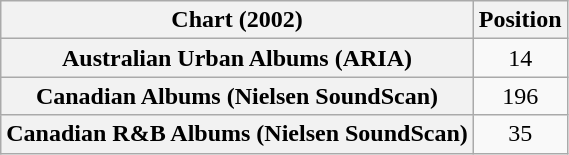<table class="wikitable sortable plainrowheaders" style="text-align:center;">
<tr>
<th scope="col">Chart (2002)</th>
<th scope="col">Position</th>
</tr>
<tr>
<th scope="row">Australian Urban Albums (ARIA)</th>
<td>14</td>
</tr>
<tr>
<th scope="row">Canadian Albums (Nielsen SoundScan)</th>
<td>196</td>
</tr>
<tr>
<th scope="row">Canadian R&B Albums (Nielsen SoundScan)</th>
<td>35</td>
</tr>
</table>
